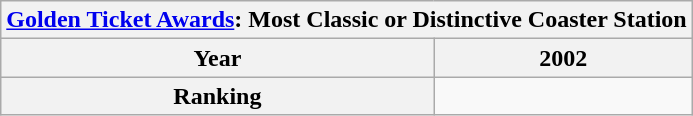<table class="wikitable" border="1">
<tr>
<th align="center" bgcolor="white" colspan="500"><a href='#'>Golden Ticket Awards</a>: Most Classic or Distinctive Coaster Station</th>
</tr>
<tr style="background:#white;">
<th align="center">Year</th>
<th>2002</th>
</tr>
<tr>
<th align="center" style="background:#white;">Ranking</th>
<td></td>
</tr>
</table>
